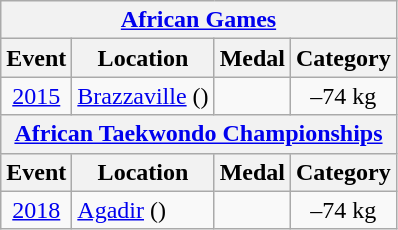<table class="wikitable">
<tr>
<th colspan=4 align=center><a href='#'>African Games</a></th>
</tr>
<tr>
<th>Event</th>
<th>Location</th>
<th>Medal</th>
<th>Category</th>
</tr>
<tr>
<td align=center><a href='#'>2015</a></td>
<td align=left><a href='#'>Brazzaville</a> ()</td>
<td align=center></td>
<td align=center>–74 kg</td>
</tr>
<tr>
<th colspan=4 align=center><a href='#'>African Taekwondo Championships</a></th>
</tr>
<tr>
<th>Event</th>
<th>Location</th>
<th>Medal</th>
<th>Category</th>
</tr>
<tr>
<td align=center><a href='#'>2018</a></td>
<td align=left><a href='#'>Agadir</a> ()</td>
<td align=center></td>
<td align=center>–74 kg</td>
</tr>
</table>
